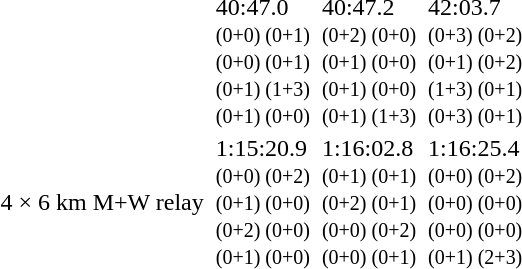<table>
<tr>
<td></td>
<td></td>
<td>40:47.0<br><small>(0+0) (0+1)<br>(0+0) (0+1)<br>(0+1) (1+3)<br>(0+1) (0+0)</small></td>
<td></td>
<td>40:47.2<br><small>(0+2) (0+0)<br>(0+1) (0+0)<br>(0+1) (0+0)<br>(0+1) (1+3)</small></td>
<td></td>
<td>42:03.7<br><small>(0+3) (0+2)<br>(0+1) (0+2)<br>(1+3) (0+1)<br>(0+3) (0+1)</small></td>
</tr>
<tr>
<td>4 × 6 km M+W relay<br><em></em></td>
<td></td>
<td>1:15:20.9<br><small>(0+0) (0+2)<br>(0+1) (0+0)<br>(0+2) (0+0)<br>(0+1) (0+0)</small></td>
<td></td>
<td>1:16:02.8<br><small>(0+1) (0+1)<br>(0+2) (0+1)<br>(0+0) (0+2)<br>(0+0) (0+1)</small></td>
<td></td>
<td>1:16:25.4<br><small>(0+0) (0+2)<br>(0+0) (0+0)<br>(0+0) (0+0)<br>(0+1) (2+3)</small></td>
</tr>
</table>
